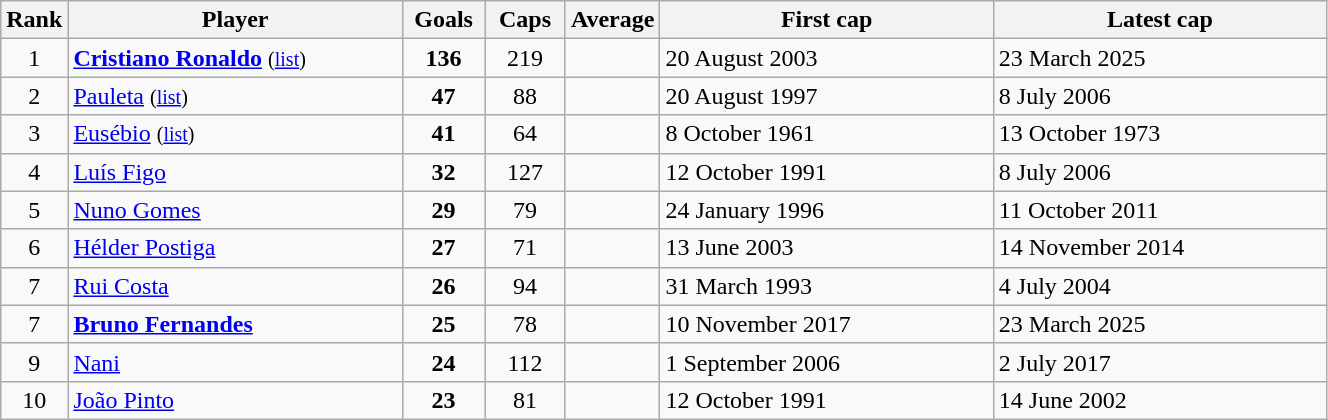<table class="sortable wikitable" style="width:70%">
<tr>
<th style="width:20px;">Rank</th>
<th style="width:260px;">Player</th>
<th style="width:50px;">Goals</th>
<th style="width:50px;">Caps</th>
<th style="width:50px;">Average</th>
<th style="width:260px;">First cap</th>
<th style="width:260px;">Latest cap</th>
</tr>
<tr>
<td align=center>1</td>
<td><strong><a href='#'>Cristiano Ronaldo</a></strong> <small>(<a href='#'>list</a>)</small></td>
<td align=center><strong>136</strong></td>
<td align="center">219</td>
<td align="center"></td>
<td>20 August 2003</td>
<td>23 March 2025</td>
</tr>
<tr>
<td align=center>2</td>
<td><a href='#'>Pauleta</a> <small>(<a href='#'>list</a>)</small></td>
<td align=center><strong>47</strong></td>
<td align=center>88</td>
<td align=center></td>
<td>20 August 1997</td>
<td>8 July 2006</td>
</tr>
<tr>
<td align=center>3</td>
<td><a href='#'>Eusébio</a> <small>(<a href='#'>list</a>)</small></td>
<td align=center><strong>41</strong></td>
<td align=center>64</td>
<td align=center></td>
<td>8 October 1961</td>
<td>13 October 1973</td>
</tr>
<tr>
<td align=center>4</td>
<td><a href='#'>Luís Figo</a></td>
<td align=center><strong>32</strong></td>
<td align=center>127</td>
<td align=center></td>
<td>12 October 1991</td>
<td>8 July 2006</td>
</tr>
<tr>
<td align=center>5</td>
<td><a href='#'>Nuno Gomes</a></td>
<td align=center><strong>29</strong></td>
<td align=center>79</td>
<td align=center></td>
<td>24 January 1996</td>
<td>11 October 2011</td>
</tr>
<tr>
<td align=center>6</td>
<td><a href='#'>Hélder Postiga</a></td>
<td align=center><strong>27</strong></td>
<td style="text-align:center;">71</td>
<td style="text-align:center;"></td>
<td>13 June 2003</td>
<td>14 November 2014</td>
</tr>
<tr>
<td align=center>7</td>
<td><a href='#'>Rui Costa</a></td>
<td align=center><strong>26</strong></td>
<td style="text-align:center;">94</td>
<td style="text-align:center;"></td>
<td>31 March 1993</td>
<td>4 July 2004</td>
</tr>
<tr>
<td align=center>7</td>
<td><strong><a href='#'>Bruno Fernandes</a></strong></td>
<td align=center><strong>25</strong></td>
<td align=center>78</td>
<td align=center></td>
<td>10 November 2017</td>
<td>23 March 2025</td>
</tr>
<tr>
<td align=center>9</td>
<td><a href='#'>Nani</a></td>
<td align=center><strong>24</strong></td>
<td align=center>112</td>
<td align=center></td>
<td>1 September 2006</td>
<td>2 July 2017</td>
</tr>
<tr>
<td style="text-align:center;">10</td>
<td><a href='#'>João Pinto</a></td>
<td align=center><strong>23</strong></td>
<td align=center>81</td>
<td align=center></td>
<td>12 October 1991</td>
<td>14 June 2002</td>
</tr>
</table>
